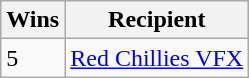<table class="wikitable">
<tr>
<th>Wins</th>
<th>Recipient</th>
</tr>
<tr>
<td>5</td>
<td><a href='#'>Red Chillies VFX</a></td>
</tr>
</table>
